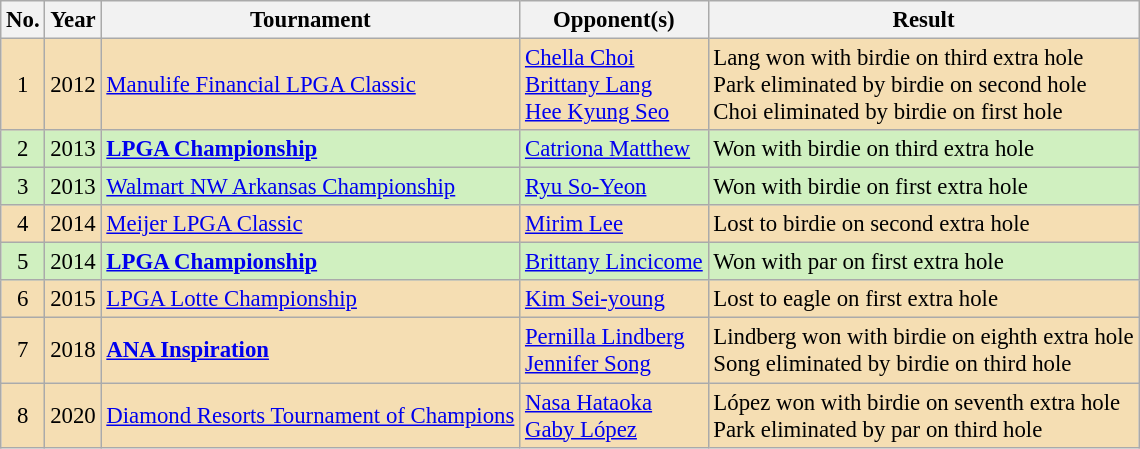<table class="wikitable" style="font-size:95%;">
<tr>
<th>No.</th>
<th>Year</th>
<th>Tournament</th>
<th>Opponent(s)</th>
<th>Result</th>
</tr>
<tr style="background:#F5DEB3;">
<td align=center>1</td>
<td>2012</td>
<td><a href='#'>Manulife Financial LPGA Classic</a></td>
<td> <a href='#'>Chella Choi</a><br> <a href='#'>Brittany Lang</a><br> <a href='#'>Hee Kyung Seo</a></td>
<td>Lang won with birdie on third extra hole<br>Park eliminated by birdie on second hole<br>Choi eliminated by birdie on first hole</td>
</tr>
<tr style="background:#D0F0C0;">
<td align=center>2</td>
<td align=center>2013</td>
<td><strong><a href='#'>LPGA Championship</a></strong></td>
<td> <a href='#'>Catriona Matthew</a></td>
<td>Won with birdie on third extra hole</td>
</tr>
<tr style="background:#D0F0C0;">
<td align=center>3</td>
<td>2013</td>
<td><a href='#'>Walmart NW Arkansas Championship</a></td>
<td> <a href='#'>Ryu So-Yeon</a></td>
<td>Won with birdie on first extra hole</td>
</tr>
<tr style="background:#F5DEB3;">
<td align=center>4</td>
<td>2014</td>
<td><a href='#'>Meijer LPGA Classic</a></td>
<td> <a href='#'>Mirim Lee</a></td>
<td>Lost to birdie on second extra hole</td>
</tr>
<tr style="background:#D0F0C0;">
<td align=center>5</td>
<td align=center>2014</td>
<td><strong><a href='#'>LPGA Championship</a></strong></td>
<td> <a href='#'>Brittany Lincicome</a></td>
<td>Won with par on first extra hole</td>
</tr>
<tr style="background:#F5DEB3;">
<td align=center>6</td>
<td>2015</td>
<td><a href='#'>LPGA Lotte Championship</a></td>
<td> <a href='#'>Kim Sei-young</a></td>
<td>Lost to eagle on first extra hole</td>
</tr>
<tr style="background:#F5DEB3;">
<td align=center>7</td>
<td>2018</td>
<td><strong><a href='#'>ANA Inspiration</a></strong></td>
<td> <a href='#'>Pernilla Lindberg</a><br> <a href='#'>Jennifer Song</a></td>
<td>Lindberg won with birdie on eighth extra hole<br>Song eliminated by birdie on third hole</td>
</tr>
<tr style="background:#F5DEB3;">
<td align=center>8</td>
<td>2020</td>
<td><a href='#'>Diamond Resorts Tournament of Champions</a></td>
<td> <a href='#'>Nasa Hataoka</a> <br>  <a href='#'>Gaby López</a></td>
<td>López won with birdie on seventh extra hole <br> Park eliminated by par on third hole</td>
</tr>
</table>
